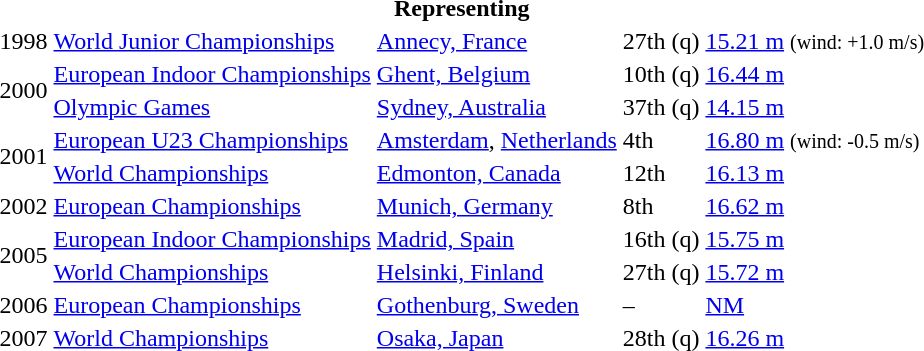<table>
<tr>
<th colspan="6">Representing </th>
</tr>
<tr>
<td>1998</td>
<td><a href='#'>World Junior Championships</a></td>
<td><a href='#'>Annecy, France</a></td>
<td>27th (q)</td>
<td><a href='#'>15.21 m</a>  <small>(wind: +1.0 m/s)</small></td>
</tr>
<tr>
<td rowspan=2>2000</td>
<td><a href='#'>European Indoor Championships</a></td>
<td><a href='#'>Ghent, Belgium</a></td>
<td>10th (q)</td>
<td><a href='#'>16.44 m</a></td>
</tr>
<tr>
<td><a href='#'>Olympic Games</a></td>
<td><a href='#'>Sydney, Australia</a></td>
<td>37th (q)</td>
<td><a href='#'>14.15 m</a></td>
</tr>
<tr>
<td rowspan=2>2001</td>
<td><a href='#'>European U23 Championships</a></td>
<td><a href='#'>Amsterdam</a>, <a href='#'>Netherlands</a></td>
<td>4th</td>
<td><a href='#'>16.80 m</a> <small>(wind: -0.5 m/s)</small></td>
</tr>
<tr>
<td><a href='#'>World Championships</a></td>
<td><a href='#'>Edmonton, Canada</a></td>
<td>12th</td>
<td><a href='#'>16.13 m</a></td>
</tr>
<tr>
<td>2002</td>
<td><a href='#'>European Championships</a></td>
<td><a href='#'>Munich, Germany</a></td>
<td>8th</td>
<td><a href='#'>16.62 m</a></td>
</tr>
<tr>
<td rowspan=2>2005</td>
<td><a href='#'>European Indoor Championships</a></td>
<td><a href='#'>Madrid, Spain</a></td>
<td>16th (q)</td>
<td><a href='#'>15.75 m</a></td>
</tr>
<tr>
<td><a href='#'>World Championships</a></td>
<td><a href='#'>Helsinki, Finland</a></td>
<td>27th (q)</td>
<td><a href='#'>15.72 m</a></td>
</tr>
<tr>
<td>2006</td>
<td><a href='#'>European Championships</a></td>
<td><a href='#'>Gothenburg, Sweden</a></td>
<td>–</td>
<td><a href='#'>NM</a></td>
</tr>
<tr>
<td>2007</td>
<td><a href='#'>World Championships</a></td>
<td><a href='#'>Osaka, Japan</a></td>
<td>28th (q)</td>
<td><a href='#'>16.26 m</a></td>
</tr>
</table>
